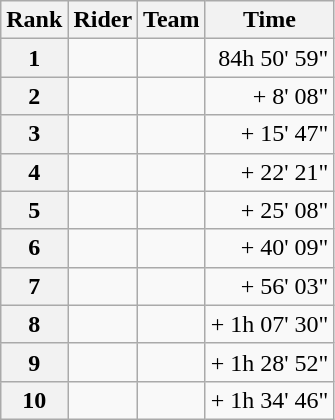<table class="wikitable">
<tr>
<th scope="col">Rank</th>
<th scope="col">Rider</th>
<th scope="col">Team</th>
<th scope="col">Time</th>
</tr>
<tr>
<th scope="row">1</th>
<td> </td>
<td></td>
<td style="text-align:right;">84h 50' 59"</td>
</tr>
<tr>
<th scope="row">2</th>
<td></td>
<td></td>
<td style="text-align:right;">+ 8' 08"</td>
</tr>
<tr>
<th scope="row">3</th>
<td></td>
<td></td>
<td style="text-align:right;">+ 15' 47"</td>
</tr>
<tr>
<th scope="row">4</th>
<td></td>
<td></td>
<td style="text-align:right;">+ 22' 21"</td>
</tr>
<tr>
<th scope="row">5</th>
<td></td>
<td></td>
<td style="text-align:right;">+ 25' 08"</td>
</tr>
<tr>
<th scope="row">6</th>
<td></td>
<td></td>
<td style="text-align:right;">+ 40' 09"</td>
</tr>
<tr>
<th scope="row">7</th>
<td></td>
<td></td>
<td style="text-align:right;">+ 56' 03"</td>
</tr>
<tr>
<th scope="row">8</th>
<td></td>
<td></td>
<td style="text-align:right;">+ 1h 07' 30"</td>
</tr>
<tr>
<th scope="row">9</th>
<td></td>
<td></td>
<td style="text-align:right;">+ 1h 28' 52"</td>
</tr>
<tr>
<th scope="row">10</th>
<td></td>
<td></td>
<td style="text-align:right;">+ 1h 34' 46"</td>
</tr>
</table>
